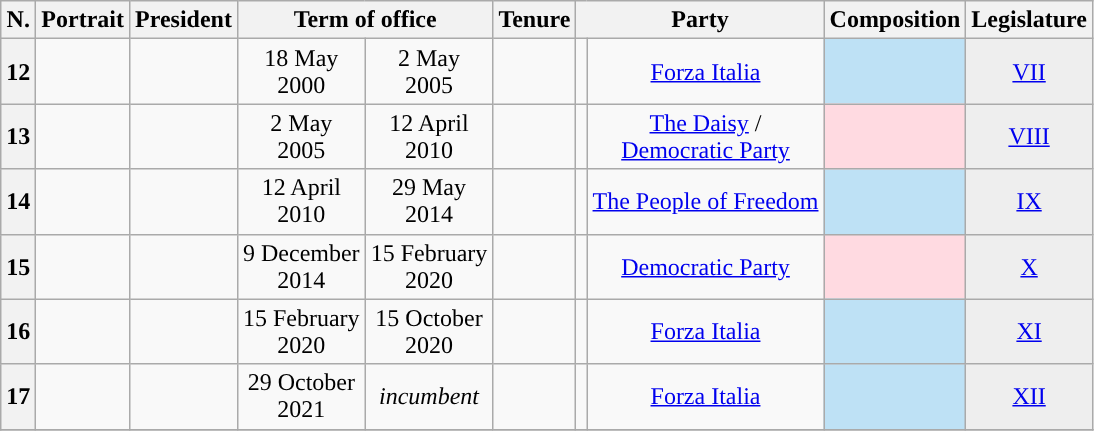<table class=wikitable style=text-align:center>
<tr>
<th>N.</th>
<th>Portrait</th>
<th>President</th>
<th colspan=2>Term of office</th>
<th>Tenure<br></th>
<th colspan=2>Party</th>
<th>Composition</th>
<th>Legislature</th>
</tr>
<tr>
<th>12</th>
<td></td>
<td></td>
<td>18 May<br>2000</td>
<td>2 May<br>2005</td>
<td></td>
<td></td>
<td><a href='#'>Forza Italia</a></td>
<td bgcolor=#BEE1F5></td>
<td bgcolor=#EEEEEE><a href='#'>VII<br></a></td>
</tr>
<tr>
<th>13</th>
<td></td>
<td></td>
<td>2 May<br>2005</td>
<td>12 April<br>2010</td>
<td></td>
<td></td>
<td><a href='#'>The Daisy</a> /<br><a href='#'>Democratic Party</a></td>
<td bgcolor=#FFDAE1></td>
<td bgcolor=#EEEEEE><a href='#'>VIII<br></a></td>
</tr>
<tr>
<th>14</th>
<td></td>
<td></td>
<td>12 April<br>2010</td>
<td>29 May<br>2014</td>
<td></td>
<td></td>
<td><a href='#'>The People of Freedom</a></td>
<td bgcolor=#BEE1F5></td>
<td bgcolor=#EEEEEE><a href='#'>IX<br></a></td>
</tr>
<tr>
<th>15</th>
<td></td>
<td></td>
<td>9 December<br>2014</td>
<td>15 February<br>2020</td>
<td></td>
<td></td>
<td><a href='#'>Democratic Party</a></td>
<td bgcolor=#FFDAE1></td>
<td bgcolor=#EEEEEE><a href='#'>X<br></a></td>
</tr>
<tr>
<th>16</th>
<td></td>
<td></td>
<td>15 February<br>2020</td>
<td>15 October<br>2020</td>
<td></td>
<td></td>
<td><a href='#'>Forza Italia</a></td>
<td bgcolor=#BEE1F5></td>
<td bgcolor=#EEEEEE><a href='#'>XI<br></a></td>
</tr>
<tr>
<th>17</th>
<td></td>
<td></td>
<td>29 October<br>2021</td>
<td><em>incumbent</em></td>
<td></td>
<td></td>
<td><a href='#'>Forza Italia</a></td>
<td bgcolor=#BEE1F5></td>
<td bgcolor=#EEEEEE><a href='#'>XII<br></a></td>
</tr>
<tr>
</tr>
</table>
